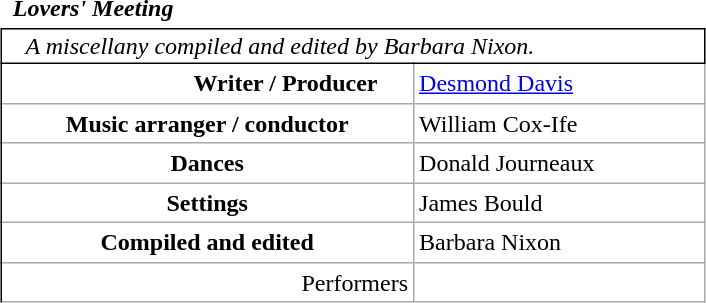<table class="wikitable mw-collapsible mw-collapsed" style="vertical-align:top;margin:auto 2em;line-height:1.2;max-width:33em;background-color:inherit;border:none;">
<tr>
<td class=unsortable style="border:hidden;line-height:1.67;margin-left:-1em;text-align:center;padding-left:0.5em;min-width:1.0em;"></td>
<td class=unsortable style="border-style:none;padding-left:0.5em;text-align:left;min-width:16.5em;font-weight:700;font-style:italic;">Lovers' Meeting </td>
<td class=unsortable style="border:none;text-align:right;font-weight:normal; font-size:95%; min-width:8.5em;padding-right:0.2em;"></td>
<td class=unsortable style="border:none;min-width:3.5em;padding-left:0;"></td>
<td class=unsortable style="border:hidden;min-width:3.5em;font-size:95%;"></td>
</tr>
<tr>
<td rowspan=100 style="border:none thin;border-right-style :solid;"></td>
<td colspan=3 style="text-align:left;padding:0.1em 1em;font-style:italic;border: solid thin;">A miscellany compiled and edited by Barbara Nixon.</td>
</tr>
<tr>
<td style="text-align:left;padding-left:8.0em;font-weight:bold;">Writer / Producer</td>
<td colspan=2><a href='#'>Desmond Davis</a></td>
</tr>
<tr>
<td style="text-align:center;font-weight:bold;">Music arranger / conductor</td>
<td colspan=2>William Cox-Ife</td>
</tr>
<tr>
<td style="text-align:center;font-weight:bold;">Dances</td>
<td colspan=2>Donald Journeaux</td>
</tr>
<tr>
<td style="text-align:center;font-weight:bold;">Settings</td>
<td colspan=2>James Bould</td>
</tr>
<tr>
<td style="text-align:center;font-weight:bold;">Compiled and edited</td>
<td colspan=2>Barbara Nixon</td>
</tr>
<tr>
<td style="text-align:right;">Performers</td>
<td colspan=2></td>
</tr>
</table>
